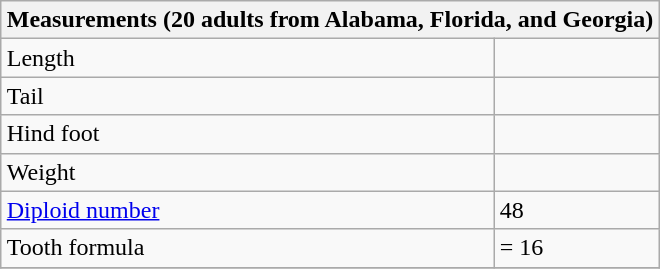<table class="wikitable" style="margin:1em auto;">
<tr>
<th colspan="2">Measurements (20 adults from Alabama, Florida, and Georgia)</th>
</tr>
<tr>
<td>Length</td>
<td> </td>
</tr>
<tr>
<td>Tail</td>
<td> </td>
</tr>
<tr>
<td>Hind foot</td>
<td> </td>
</tr>
<tr>
<td>Weight</td>
<td></td>
</tr>
<tr>
<td><a href='#'>Diploid number</a></td>
<td>48</td>
</tr>
<tr>
<td>Tooth formula</td>
<td> = 16</td>
</tr>
<tr>
</tr>
</table>
